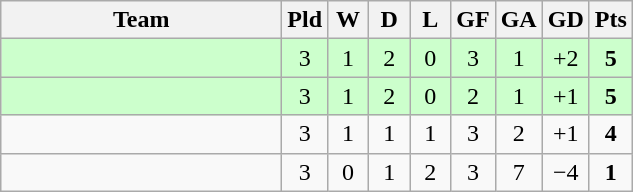<table class="wikitable" style="text-align:center;">
<tr>
<th width=180>Team</th>
<th width=20>Pld</th>
<th width=20>W</th>
<th width=20>D</th>
<th width=20>L</th>
<th width=20>GF</th>
<th width=20>GA</th>
<th width=20>GD</th>
<th width=20>Pts</th>
</tr>
<tr bgcolor="#ccffcc">
<td align="left"></td>
<td>3</td>
<td>1</td>
<td>2</td>
<td>0</td>
<td>3</td>
<td>1</td>
<td>+2</td>
<td><strong>5</strong></td>
</tr>
<tr bgcolor="#ccffcc">
<td align="left"></td>
<td>3</td>
<td>1</td>
<td>2</td>
<td>0</td>
<td>2</td>
<td>1</td>
<td>+1</td>
<td><strong>5</strong></td>
</tr>
<tr>
<td align="left"></td>
<td>3</td>
<td>1</td>
<td>1</td>
<td>1</td>
<td>3</td>
<td>2</td>
<td>+1</td>
<td><strong>4</strong></td>
</tr>
<tr>
<td align="left"></td>
<td>3</td>
<td>0</td>
<td>1</td>
<td>2</td>
<td>3</td>
<td>7</td>
<td>−4</td>
<td><strong>1</strong></td>
</tr>
</table>
